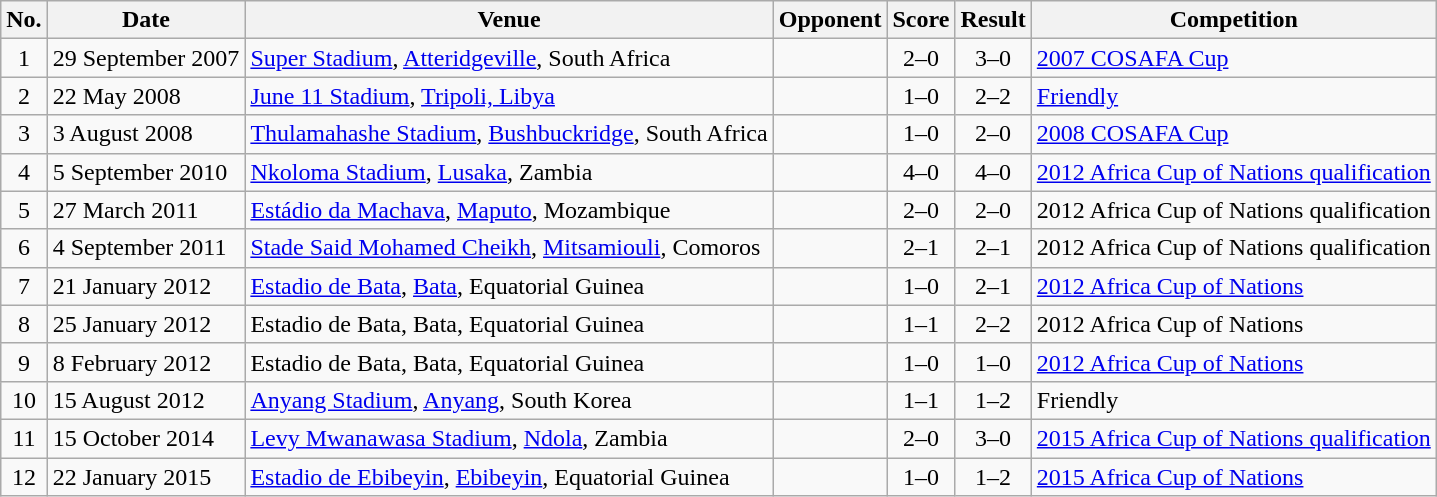<table class="wikitable sortable">
<tr>
<th scope="col">No.</th>
<th scope="col">Date</th>
<th scope="col">Venue</th>
<th scope="col">Opponent</th>
<th scope="col">Score</th>
<th scope="col">Result</th>
<th scope="col">Competition</th>
</tr>
<tr>
<td align="center">1</td>
<td>29 September 2007</td>
<td><a href='#'>Super Stadium</a>, <a href='#'>Atteridgeville</a>, South Africa</td>
<td></td>
<td align="center">2–0</td>
<td align="center">3–0</td>
<td><a href='#'>2007 COSAFA Cup</a></td>
</tr>
<tr>
<td align="center">2</td>
<td>22 May 2008</td>
<td><a href='#'>June 11 Stadium</a>, <a href='#'>Tripoli, Libya</a></td>
<td></td>
<td align="center">1–0</td>
<td align="center">2–2</td>
<td><a href='#'>Friendly</a></td>
</tr>
<tr>
<td align="center">3</td>
<td>3 August 2008</td>
<td><a href='#'>Thulamahashe Stadium</a>, <a href='#'>Bushbuckridge</a>, South Africa</td>
<td></td>
<td align="center">1–0</td>
<td align="center">2–0</td>
<td><a href='#'>2008 COSAFA Cup</a></td>
</tr>
<tr>
<td align="center">4</td>
<td>5 September 2010</td>
<td><a href='#'>Nkoloma Stadium</a>, <a href='#'>Lusaka</a>, Zambia</td>
<td></td>
<td align="center">4–0</td>
<td align="center">4–0</td>
<td><a href='#'>2012 Africa Cup of Nations qualification</a></td>
</tr>
<tr>
<td align="center">5</td>
<td>27 March 2011</td>
<td><a href='#'>Estádio da Machava</a>, <a href='#'>Maputo</a>, Mozambique</td>
<td></td>
<td align="center">2–0</td>
<td align="center">2–0</td>
<td>2012 Africa Cup of Nations qualification</td>
</tr>
<tr>
<td align="center">6</td>
<td>4 September 2011</td>
<td><a href='#'>Stade Said Mohamed Cheikh</a>, <a href='#'>Mitsamiouli</a>, Comoros</td>
<td></td>
<td align="center">2–1</td>
<td align="center">2–1</td>
<td>2012 Africa Cup of Nations qualification</td>
</tr>
<tr>
<td align="center">7</td>
<td>21 January 2012</td>
<td><a href='#'>Estadio de Bata</a>, <a href='#'>Bata</a>, Equatorial Guinea</td>
<td></td>
<td align="center">1–0</td>
<td align="center">2–1</td>
<td><a href='#'>2012 Africa Cup of Nations</a></td>
</tr>
<tr>
<td align="center">8</td>
<td>25 January 2012</td>
<td>Estadio de Bata, Bata, Equatorial Guinea</td>
<td></td>
<td align="center">1–1</td>
<td align="center">2–2</td>
<td>2012 Africa Cup of Nations</td>
</tr>
<tr>
<td align="center">9</td>
<td>8 February 2012</td>
<td>Estadio de Bata, Bata, Equatorial Guinea</td>
<td></td>
<td align="center">1–0</td>
<td align="center">1–0</td>
<td><a href='#'>2012 Africa Cup of Nations</a></td>
</tr>
<tr>
<td align="center">10</td>
<td>15 August 2012</td>
<td><a href='#'>Anyang Stadium</a>, <a href='#'>Anyang</a>, South Korea</td>
<td></td>
<td align="center">1–1</td>
<td align="center">1–2</td>
<td>Friendly</td>
</tr>
<tr>
<td align="center">11</td>
<td>15 October 2014</td>
<td><a href='#'>Levy Mwanawasa Stadium</a>, <a href='#'>Ndola</a>, Zambia</td>
<td></td>
<td align="center">2–0</td>
<td align="center">3–0</td>
<td><a href='#'>2015 Africa Cup of Nations qualification</a></td>
</tr>
<tr>
<td align="center">12</td>
<td>22 January 2015</td>
<td><a href='#'>Estadio de Ebibeyin</a>, <a href='#'>Ebibeyin</a>, Equatorial Guinea</td>
<td></td>
<td align="center">1–0</td>
<td align="center">1–2</td>
<td><a href='#'>2015 Africa Cup of Nations</a></td>
</tr>
</table>
